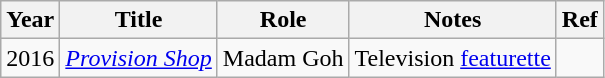<table class="wikitable sortable">
<tr>
<th>Year</th>
<th>Title</th>
<th>Role</th>
<th class="unsortable">Notes</th>
<th class="unsortable">Ref</th>
</tr>
<tr>
<td>2016</td>
<td><em><a href='#'>Provision Shop</a></em></td>
<td>Madam Goh</td>
<td>Television <a href='#'>featurette</a></td>
<td></td>
</tr>
</table>
